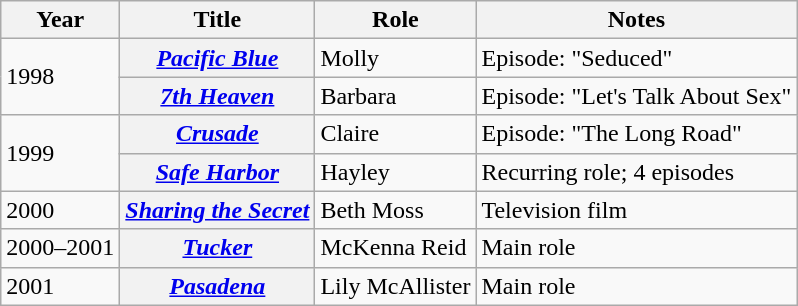<table class="wikitable sortable plainrowheaders">
<tr>
<th scope="col">Year</th>
<th scope="col">Title</th>
<th scope="col">Role</th>
<th scope="col" class="unsortable">Notes</th>
</tr>
<tr>
<td rowspan="2">1998</td>
<th scope="row"><em><a href='#'>Pacific Blue</a></em></th>
<td>Molly</td>
<td>Episode: "Seduced"</td>
</tr>
<tr>
<th scope="row"><em><a href='#'>7th Heaven</a></em></th>
<td>Barbara</td>
<td>Episode: "Let's Talk About Sex"</td>
</tr>
<tr>
<td rowspan="2">1999</td>
<th scope="row"><em><a href='#'>Crusade</a></em></th>
<td>Claire</td>
<td>Episode: "The Long Road"</td>
</tr>
<tr>
<th scope="row"><em><a href='#'>Safe Harbor</a></em></th>
<td>Hayley</td>
<td>Recurring role; 4 episodes</td>
</tr>
<tr>
<td>2000</td>
<th scope="row"><em><a href='#'>Sharing the Secret</a></em></th>
<td>Beth Moss</td>
<td>Television film</td>
</tr>
<tr>
<td>2000–2001</td>
<th scope="row"><em><a href='#'>Tucker</a></em></th>
<td>McKenna Reid</td>
<td>Main role</td>
</tr>
<tr>
<td>2001</td>
<th scope="row"><em><a href='#'>Pasadena</a></em></th>
<td>Lily McAllister</td>
<td>Main role</td>
</tr>
</table>
